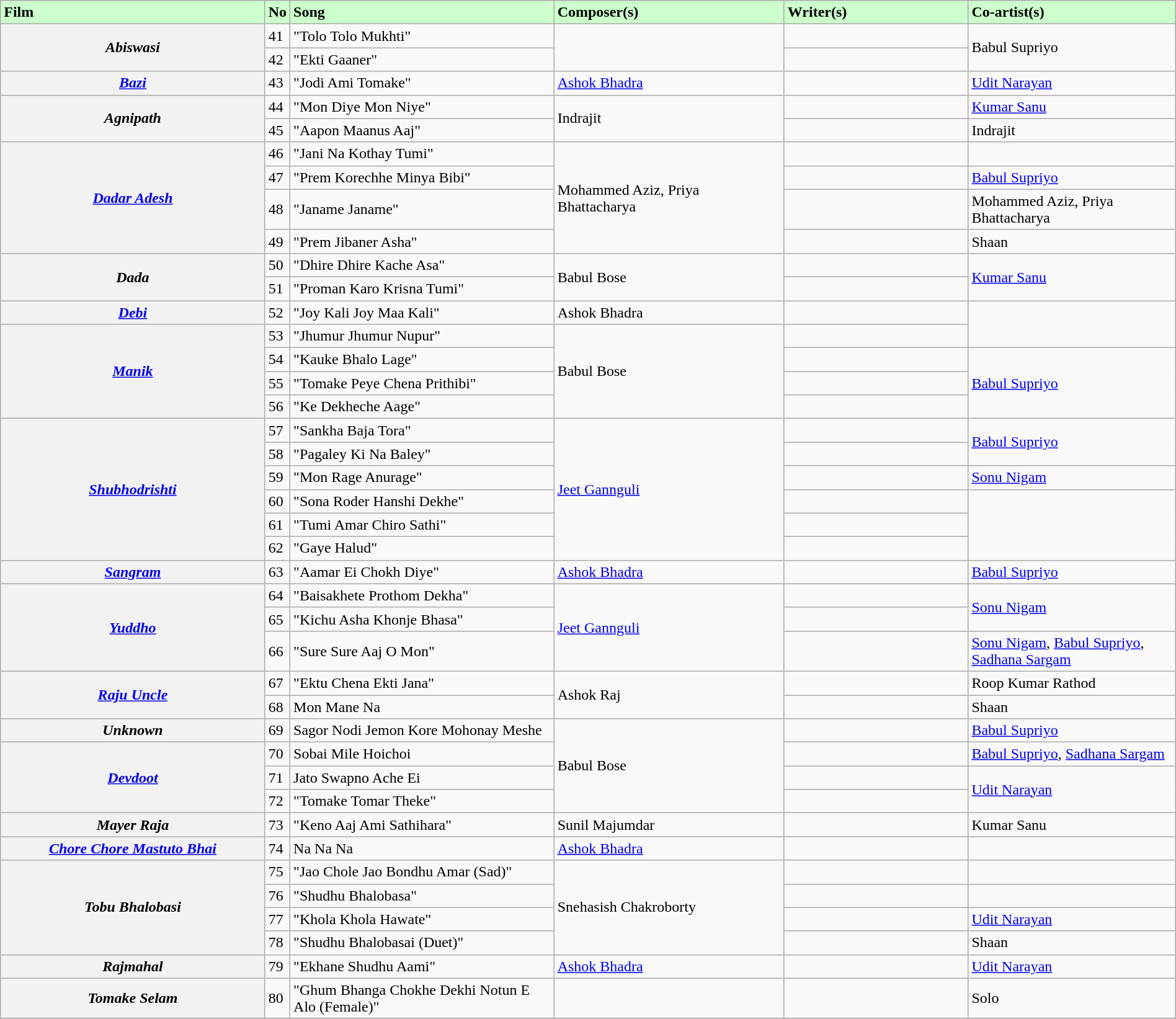<table class="wikitable plainrowheaders" style="width:100%; textcolor:#000">
<tr style="background:#cfc; text-align:"center;">
<td scope="col" style="width:23%;"><strong>Film</strong></td>
<td><strong>No</strong></td>
<td scope="col" style="width:23%;"><strong>Song</strong></td>
<td scope="col" style="width:20%;"><strong>Composer(s)</strong></td>
<td scope="col" style="width:16%;"><strong>Writer(s)</strong></td>
<td scope="col" style="width:18%;"><strong>Co-artist(s)</strong></td>
</tr>
<tr>
<th rowspan="2" scope="row"><em>Abiswasi</em></th>
<td>41</td>
<td>"Tolo Tolo Mukhti"</td>
<td rowspan="2"></td>
<td></td>
<td rowspan="2">Babul Supriyo</td>
</tr>
<tr>
<td>42</td>
<td>"Ekti Gaaner"</td>
<td></td>
</tr>
<tr>
<th rowspan="1" scope="row"><em><a href='#'>Bazi</a></em></th>
<td>43</td>
<td>"Jodi Ami Tomake"</td>
<td><a href='#'>Ashok Bhadra</a></td>
<td></td>
<td><a href='#'>Udit Narayan</a></td>
</tr>
<tr>
<th rowspan="2" scope="row"><em>Agnipath</em></th>
<td>44</td>
<td>"Mon Diye Mon Niye"</td>
<td rowspan="2">Indrajit</td>
<td></td>
<td><a href='#'>Kumar Sanu</a></td>
</tr>
<tr>
<td>45</td>
<td>"Aapon Maanus Aaj"</td>
<td></td>
<td>Indrajit</td>
</tr>
<tr>
<th rowspan="4" scope="row"><em><a href='#'>Dadar Adesh</a></em></th>
<td>46</td>
<td>"Jani Na Kothay Tumi"</td>
<td rowspan="4">Mohammed Aziz, Priya Bhattacharya</td>
<td></td>
<td></td>
</tr>
<tr>
<td>47</td>
<td>"Prem Korechhe Minya Bibi"</td>
<td></td>
<td><a href='#'>Babul Supriyo</a></td>
</tr>
<tr>
<td>48</td>
<td>"Janame Janame"</td>
<td></td>
<td>Mohammed Aziz, Priya Bhattacharya</td>
</tr>
<tr>
<td>49</td>
<td>"Prem Jibaner Asha"</td>
<td></td>
<td>Shaan</td>
</tr>
<tr>
<th rowspan="2" scope="row"><em>Dada</em></th>
<td>50</td>
<td>"Dhire Dhire Kache Asa"</td>
<td rowspan="2">Babul Bose</td>
<td></td>
<td rowspan="2"><a href='#'>Kumar Sanu</a></td>
</tr>
<tr>
<td>51</td>
<td>"Proman Karo Krisna Tumi"</td>
</tr>
<tr>
<th scope="row"><em><a href='#'>Debi</a></em></th>
<td>52</td>
<td>"Joy Kali Joy Maa Kali"</td>
<td>Ashok Bhadra</td>
<td></td>
<td rowspan="2"></td>
</tr>
<tr>
<th rowspan="4" scope="row"><em><a href='#'>Manik</a></em></th>
<td>53</td>
<td>"Jhumur Jhumur Nupur"</td>
<td rowspan="4">Babul Bose</td>
<td></td>
</tr>
<tr>
<td>54</td>
<td>"Kauke Bhalo Lage"</td>
<td></td>
<td rowspan="3"><a href='#'>Babul Supriyo</a></td>
</tr>
<tr>
<td>55</td>
<td>"Tomake Peye Chena Prithibi"</td>
<td></td>
</tr>
<tr>
<td>56</td>
<td>"Ke Dekheche Aage"</td>
<td></td>
</tr>
<tr>
<th rowspan="6" scope="row"><em><a href='#'>Shubhodrishti</a></em></th>
<td>57</td>
<td>"Sankha Baja Tora"</td>
<td rowspan="6"><a href='#'>Jeet Gannguli</a></td>
<td></td>
<td rowspan="2"><a href='#'>Babul Supriyo</a></td>
</tr>
<tr>
<td>58</td>
<td>"Pagaley Ki Na Baley"</td>
<td></td>
</tr>
<tr>
<td>59</td>
<td>"Mon Rage Anurage"</td>
<td></td>
<td><a href='#'>Sonu Nigam</a></td>
</tr>
<tr>
<td>60</td>
<td>"Sona Roder Hanshi Dekhe"</td>
<td></td>
<td rowspan="3"></td>
</tr>
<tr>
<td>61</td>
<td>"Tumi Amar Chiro Sathi"</td>
<td></td>
</tr>
<tr>
<td>62</td>
<td>"Gaye Halud"</td>
</tr>
<tr>
<th scope="row"><em><a href='#'>Sangram</a></em></th>
<td>63</td>
<td>"Aamar Ei Chokh Diye"</td>
<td><a href='#'>Ashok Bhadra</a></td>
<td></td>
<td><a href='#'>Babul Supriyo</a></td>
</tr>
<tr>
<th rowspan="3" scope="row"><em><a href='#'>Yuddho</a></em></th>
<td>64</td>
<td>"Baisakhete Prothom Dekha"</td>
<td rowspan="3"><a href='#'>Jeet Gannguli</a></td>
<td></td>
<td rowspan="2"><a href='#'>Sonu Nigam</a></td>
</tr>
<tr>
<td>65</td>
<td>"Kichu Asha Khonje Bhasa"</td>
<td></td>
</tr>
<tr>
<td>66</td>
<td>"Sure Sure Aaj O Mon"</td>
<td></td>
<td><a href='#'>Sonu Nigam</a>, <a href='#'>Babul Supriyo</a>, <a href='#'>Sadhana Sargam</a></td>
</tr>
<tr>
<th rowspan="2" scope="row"><em><a href='#'>Raju Uncle</a></em></th>
<td>67</td>
<td>"Ektu Chena Ekti Jana"</td>
<td rowspan="2" scope="row">Ashok Raj</td>
<td></td>
<td>Roop Kumar Rathod</td>
</tr>
<tr>
<td>68</td>
<td>Mon Mane Na</td>
<td></td>
<td>Shaan</td>
</tr>
<tr>
<th scope="row"><em>Unknown</em></th>
<td>69</td>
<td>Sagor Nodi Jemon Kore Mohonay Meshe</td>
<td rowspan="4" scope="row">Babul Bose</td>
<td></td>
<td><a href='#'>Babul Supriyo</a></td>
</tr>
<tr>
<th rowspan="3" scope="row"><em><a href='#'>Devdoot</a></em></th>
<td>70</td>
<td>Sobai Mile Hoichoi</td>
<td></td>
<td><a href='#'>Babul Supriyo</a>, <a href='#'>Sadhana Sargam</a></td>
</tr>
<tr>
<td>71</td>
<td>Jato Swapno Ache Ei</td>
<td></td>
<td rowspan="2" scope="row"><a href='#'>Udit Narayan</a></td>
</tr>
<tr>
<td>72</td>
<td>"Tomake Tomar Theke"</td>
<td></td>
</tr>
<tr>
<th><em>Mayer Raja</em></th>
<td>73</td>
<td>"Keno Aaj Ami Sathihara"</td>
<td>Sunil Majumdar</td>
<td></td>
<td>Kumar Sanu</td>
</tr>
<tr>
<th scope="row"><em><a href='#'>Chore Chore Mastuto Bhai</a></em></th>
<td>74</td>
<td>Na Na Na</td>
<td><a href='#'>Ashok Bhadra</a></td>
<td></td>
<td></td>
</tr>
<tr>
<th rowspan="4" scope="row"><em>Tobu Bhalobasi</em></th>
<td>75</td>
<td>"Jao Chole Jao Bondhu Amar (Sad)"</td>
<td rowspan="4" scope="row">Snehasish Chakroborty</td>
<td></td>
<td></td>
</tr>
<tr>
<td>76</td>
<td>"Shudhu Bhalobasa"</td>
<td></td>
<td></td>
</tr>
<tr>
<td>77</td>
<td>"Khola Khola Hawate"</td>
<td></td>
<td><a href='#'>Udit Narayan</a></td>
</tr>
<tr>
<td>78</td>
<td>"Shudhu Bhalobasai (Duet)"</td>
<td></td>
<td>Shaan</td>
</tr>
<tr>
<th scope="row"><em>Rajmahal</em></th>
<td>79</td>
<td>"Ekhane Shudhu Aami"</td>
<td><a href='#'>Ashok Bhadra</a></td>
<td></td>
<td><a href='#'>Udit Narayan</a></td>
</tr>
<tr>
<th scope="row"><em>Tomake Selam</em></th>
<td>80</td>
<td>"Ghum Bhanga Chokhe Dekhi Notun E Alo (Female)"</td>
<td></td>
<td></td>
<td>Solo</td>
</tr>
<tr>
</tr>
</table>
